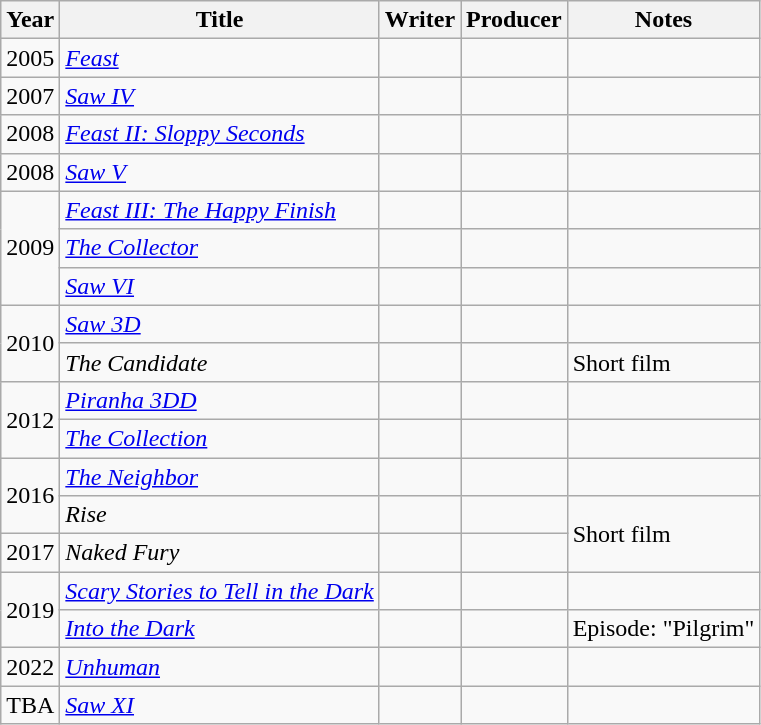<table class="wikitable">
<tr>
<th>Year</th>
<th>Title</th>
<th>Writer</th>
<th>Producer</th>
<th>Notes</th>
</tr>
<tr>
<td>2005</td>
<td><em><a href='#'>Feast</a></em></td>
<td></td>
<td></td>
<td></td>
</tr>
<tr>
<td>2007</td>
<td><em><a href='#'>Saw IV</a></em></td>
<td></td>
<td></td>
<td></td>
</tr>
<tr>
<td>2008</td>
<td><em><a href='#'>Feast II: Sloppy Seconds</a></em></td>
<td></td>
<td></td>
<td></td>
</tr>
<tr>
<td>2008</td>
<td><em><a href='#'>Saw V</a></em></td>
<td></td>
<td></td>
<td></td>
</tr>
<tr>
<td rowspan="3">2009</td>
<td><em><a href='#'>Feast III: The Happy Finish</a></em></td>
<td></td>
<td></td>
<td></td>
</tr>
<tr>
<td><em><a href='#'>The Collector</a></em></td>
<td></td>
<td></td>
<td></td>
</tr>
<tr>
<td><em><a href='#'>Saw VI</a></em></td>
<td></td>
<td></td>
<td></td>
</tr>
<tr>
<td rowspan="2">2010</td>
<td><em><a href='#'>Saw 3D</a></em></td>
<td></td>
<td></td>
<td></td>
</tr>
<tr>
<td><em>The Candidate</em></td>
<td></td>
<td></td>
<td>Short film</td>
</tr>
<tr>
<td rowspan="2">2012</td>
<td><em><a href='#'>Piranha 3DD</a></em></td>
<td></td>
<td></td>
<td></td>
</tr>
<tr>
<td><em><a href='#'>The Collection</a></em></td>
<td></td>
<td></td>
<td></td>
</tr>
<tr>
<td rowspan="2">2016</td>
<td><em><a href='#'>The Neighbor</a></em></td>
<td></td>
<td></td>
<td></td>
</tr>
<tr>
<td><em>Rise</em></td>
<td></td>
<td></td>
<td rowspan="2">Short film</td>
</tr>
<tr>
<td>2017</td>
<td><em>Naked Fury</em></td>
<td></td>
<td></td>
</tr>
<tr>
<td rowspan="2">2019</td>
<td><em><a href='#'>Scary Stories to Tell in the Dark</a></em></td>
<td></td>
<td></td>
<td></td>
</tr>
<tr>
<td><em><a href='#'>Into the Dark</a></em></td>
<td></td>
<td></td>
<td>Episode: "Pilgrim"</td>
</tr>
<tr>
<td>2022</td>
<td><em><a href='#'>Unhuman</a></em></td>
<td></td>
<td></td>
<td></td>
</tr>
<tr>
<td>TBA</td>
<td><em><a href='#'>Saw XI</a></em></td>
<td></td>
<td></td>
<td></td>
</tr>
</table>
